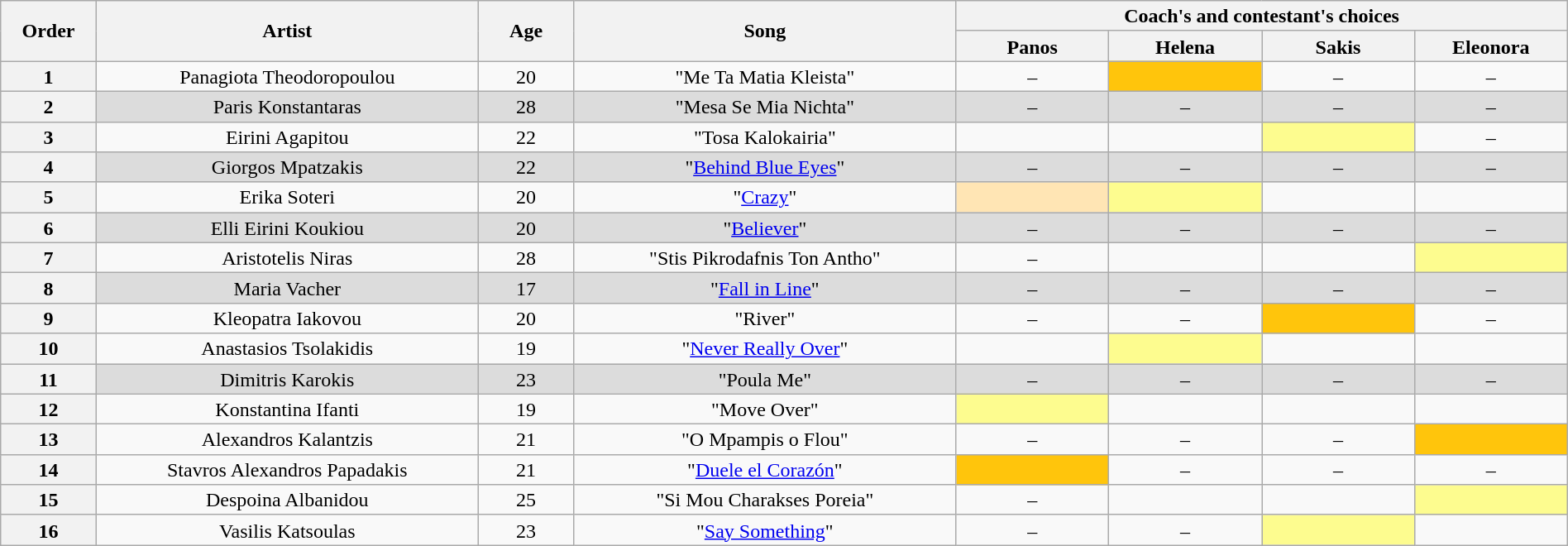<table class="wikitable" style="text-align:center; line-height:17px; width:100%;">
<tr>
<th scope="col" rowspan="2" width="05%">Order</th>
<th scope="col" rowspan="2" width="20%">Artist</th>
<th scope="col" rowspan="2" width="05%">Age</th>
<th scope="col" rowspan="2" width="20%">Song</th>
<th scope="col" colspan="4" width="32%">Coach's and contestant's choices</th>
</tr>
<tr>
<th width="08%">Panos</th>
<th width="08%">Helena</th>
<th width="08%">Sakis</th>
<th width="08%">Eleonora</th>
</tr>
<tr>
<th>1</th>
<td>Panagiota Theodoropoulou</td>
<td>20</td>
<td>"Me Ta Matia Kleista"</td>
<td>–</td>
<td style="background: #FFC50C;"></td>
<td>–</td>
<td>–</td>
</tr>
<tr style="background: #DCDCDC;" |>
<th>2</th>
<td>Paris Konstantaras</td>
<td>28</td>
<td>"Mesa Se Mia Nichta"</td>
<td>–</td>
<td>–</td>
<td>–</td>
<td>–</td>
</tr>
<tr>
<th>3</th>
<td>Eirini Agapitou</td>
<td>22</td>
<td>"Tosa Kalokairia"</td>
<td></td>
<td></td>
<td style="background: #fdfc8f;"></td>
<td>–</td>
</tr>
<tr style="background: #DCDCDC;" |>
<th>4</th>
<td>Giorgos Mpatzakis</td>
<td>22</td>
<td>"<a href='#'>Behind Blue Eyes</a>"</td>
<td>–</td>
<td>–</td>
<td>–</td>
<td>–</td>
</tr>
<tr>
<th>5</th>
<td>Erika Soteri</td>
<td>20</td>
<td>"<a href='#'>Crazy</a>"</td>
<td bgcolor="#ffe5b4"><strong></strong></td>
<td style="background: #fdfc8f;"></td>
<td></td>
<td></td>
</tr>
<tr style="background: #DCDCDC;" |>
<th>6</th>
<td>Elli Eirini Koukiou</td>
<td>20</td>
<td>"<a href='#'>Believer</a>"</td>
<td>–</td>
<td>–</td>
<td>–</td>
<td>–</td>
</tr>
<tr>
<th>7</th>
<td>Aristotelis Niras</td>
<td>28</td>
<td>"Stis Pikrodafnis Ton Antho"</td>
<td>–</td>
<td></td>
<td></td>
<td style="background: #fdfc8f;"></td>
</tr>
<tr style="background: #DCDCDC;" |>
<th>8</th>
<td>Maria Vacher</td>
<td>17</td>
<td>"<a href='#'>Fall in Line</a>"</td>
<td>–</td>
<td>–</td>
<td>–</td>
<td>–</td>
</tr>
<tr>
<th>9</th>
<td>Kleopatra Iakovou</td>
<td>20</td>
<td>"River"</td>
<td>–</td>
<td>–</td>
<td style="background: #FFC50C;"></td>
<td>–</td>
</tr>
<tr>
<th>10</th>
<td>Anastasios Tsolakidis</td>
<td>19</td>
<td>"<a href='#'>Never Really Over</a>"</td>
<td></td>
<td style="background: #fdfc8f;"></td>
<td></td>
<td></td>
</tr>
<tr style="background: #DCDCDC;" |>
<th>11</th>
<td>Dimitris Karokis</td>
<td>23</td>
<td>"Poula Me"</td>
<td>–</td>
<td>–</td>
<td>–</td>
<td>–</td>
</tr>
<tr>
<th>12</th>
<td>Konstantina Ifanti</td>
<td>19</td>
<td>"Move Over"</td>
<td style="background: #fdfc8f;"></td>
<td></td>
<td></td>
<td></td>
</tr>
<tr>
<th>13</th>
<td>Alexandros Kalantzis</td>
<td>21</td>
<td>"O Mpampis o Flou"</td>
<td>–</td>
<td>–</td>
<td>–</td>
<td style="background: #FFC50C;"></td>
</tr>
<tr>
<th>14</th>
<td>Stavros Alexandros Papadakis</td>
<td>21</td>
<td>"<a href='#'>Duele el Corazón</a>"</td>
<td style="background: #FFC50C;"></td>
<td>–</td>
<td>–</td>
<td>–</td>
</tr>
<tr>
<th>15</th>
<td>Despoina Albanidou</td>
<td>25</td>
<td>"Si Mou Charakses Poreia"</td>
<td>–</td>
<td></td>
<td></td>
<td style="background: #fdfc8f;"></td>
</tr>
<tr>
<th>16</th>
<td>Vasilis Katsoulas</td>
<td>23</td>
<td>"<a href='#'>Say Something</a>"</td>
<td>–</td>
<td>–</td>
<td style="background: #fdfc8f;"></td>
<td></td>
</tr>
</table>
